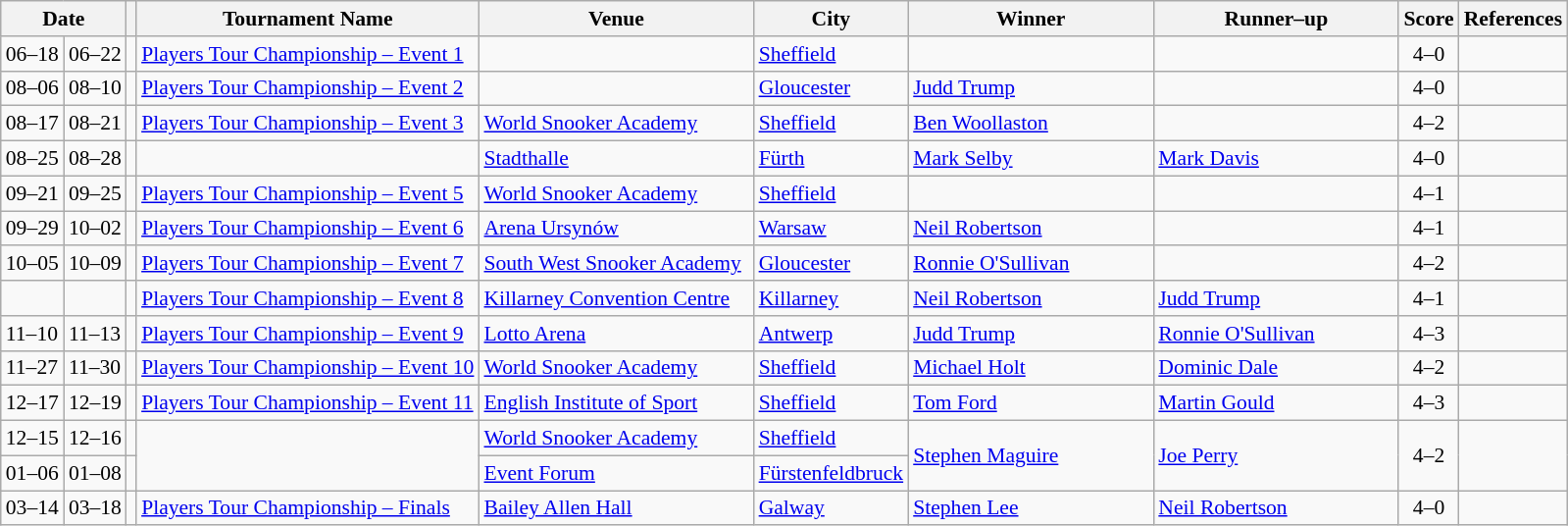<table class="wikitable" style="font-size: 90%">
<tr>
<th colspan="2" width=40>Date</th>
<th></th>
<th rowwidth=235>Tournament Name</th>
<th width=180>Venue</th>
<th width=90>City</th>
<th width=160>Winner</th>
<th width=160>Runner–up</th>
<th width=20>Score</th>
<th width=20>References</th>
</tr>
<tr>
<td>06–18</td>
<td>06–22</td>
<td></td>
<td><a href='#'>Players Tour Championship – Event 1</a></td>
<td></td>
<td><a href='#'>Sheffield</a></td>
<td></td>
<td></td>
<td align="center">4–0</td>
<td></td>
</tr>
<tr>
<td>08–06</td>
<td>08–10</td>
<td></td>
<td><a href='#'>Players Tour Championship – Event 2</a></td>
<td></td>
<td><a href='#'>Gloucester</a></td>
<td> <a href='#'>Judd Trump</a></td>
<td></td>
<td align="center">4–0</td>
<td></td>
</tr>
<tr>
<td>08–17</td>
<td>08–21</td>
<td></td>
<td><a href='#'>Players Tour Championship – Event 3</a></td>
<td><a href='#'>World Snooker Academy</a></td>
<td><a href='#'>Sheffield</a></td>
<td> <a href='#'>Ben Woollaston</a></td>
<td></td>
<td align="center">4–2</td>
<td></td>
</tr>
<tr>
<td>08–25</td>
<td>08–28</td>
<td></td>
<td></td>
<td><a href='#'>Stadthalle</a></td>
<td><a href='#'>Fürth</a></td>
<td> <a href='#'>Mark Selby</a></td>
<td> <a href='#'>Mark Davis</a></td>
<td align="center">4–0</td>
<td></td>
</tr>
<tr>
<td>09–21</td>
<td>09–25</td>
<td></td>
<td><a href='#'>Players Tour Championship – Event 5</a></td>
<td><a href='#'>World Snooker Academy</a></td>
<td><a href='#'>Sheffield</a></td>
<td></td>
<td></td>
<td align="center">4–1</td>
<td></td>
</tr>
<tr>
<td>09–29</td>
<td>10–02</td>
<td></td>
<td><a href='#'>Players Tour Championship – Event 6</a></td>
<td><a href='#'>Arena Ursynów</a></td>
<td><a href='#'>Warsaw</a></td>
<td> <a href='#'>Neil Robertson</a></td>
<td></td>
<td align="center">4–1</td>
<td></td>
</tr>
<tr>
<td>10–05</td>
<td>10–09</td>
<td></td>
<td><a href='#'>Players Tour Championship – Event 7</a></td>
<td><a href='#'>South West Snooker Academy</a></td>
<td><a href='#'>Gloucester</a></td>
<td> <a href='#'>Ronnie O'Sullivan</a></td>
<td></td>
<td align="center">4–2</td>
<td></td>
</tr>
<tr>
<td></td>
<td></td>
<td></td>
<td><a href='#'>Players Tour Championship – Event 8</a></td>
<td><a href='#'>Killarney Convention Centre</a></td>
<td><a href='#'>Killarney</a></td>
<td> <a href='#'>Neil Robertson</a></td>
<td> <a href='#'>Judd Trump</a></td>
<td align="center">4–1</td>
<td></td>
</tr>
<tr>
<td>11–10</td>
<td>11–13</td>
<td></td>
<td><a href='#'>Players Tour Championship – Event 9</a></td>
<td><a href='#'>Lotto Arena</a></td>
<td><a href='#'>Antwerp</a></td>
<td> <a href='#'>Judd Trump</a></td>
<td> <a href='#'>Ronnie O'Sullivan</a></td>
<td align="center">4–3</td>
<td></td>
</tr>
<tr>
<td>11–27</td>
<td>11–30</td>
<td></td>
<td><a href='#'>Players Tour Championship – Event 10</a></td>
<td><a href='#'>World Snooker Academy</a></td>
<td><a href='#'>Sheffield</a></td>
<td> <a href='#'>Michael Holt</a></td>
<td> <a href='#'>Dominic Dale</a></td>
<td align="center">4–2</td>
<td></td>
</tr>
<tr>
<td>12–17</td>
<td>12–19</td>
<td></td>
<td><a href='#'>Players Tour Championship – Event 11</a></td>
<td><a href='#'>English Institute of Sport</a></td>
<td><a href='#'>Sheffield</a></td>
<td> <a href='#'>Tom Ford</a></td>
<td> <a href='#'>Martin Gould</a></td>
<td align="center">4–3</td>
<td></td>
</tr>
<tr>
<td>12–15</td>
<td>12–16</td>
<td></td>
<td rowspan="2"></td>
<td><a href='#'>World Snooker Academy</a></td>
<td><a href='#'>Sheffield</a></td>
<td rowspan="2"> <a href='#'>Stephen Maguire</a></td>
<td rowspan="2"> <a href='#'>Joe Perry</a></td>
<td rowspan="2" align="center">4–2</td>
<td rowspan="2"></td>
</tr>
<tr>
<td>01–06</td>
<td>01–08</td>
<td></td>
<td><a href='#'>Event Forum</a></td>
<td><a href='#'>Fürstenfeldbruck</a></td>
</tr>
<tr>
<td>03–14</td>
<td>03–18</td>
<td></td>
<td><a href='#'>Players Tour Championship – Finals</a></td>
<td><a href='#'>Bailey Allen Hall</a></td>
<td><a href='#'>Galway</a></td>
<td> <a href='#'>Stephen Lee</a></td>
<td> <a href='#'>Neil Robertson</a></td>
<td align="center">4–0</td>
<td></td>
</tr>
</table>
